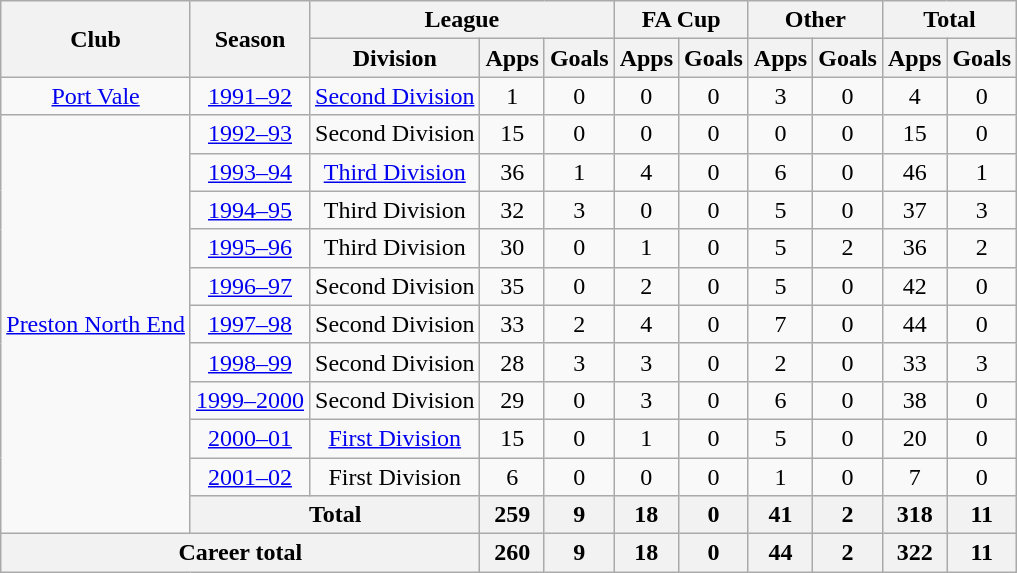<table class="wikitable" style="text-align: center;">
<tr>
<th rowspan="2">Club</th>
<th rowspan="2">Season</th>
<th colspan="3">League</th>
<th colspan="2">FA Cup</th>
<th colspan="2">Other</th>
<th colspan="2">Total</th>
</tr>
<tr>
<th>Division</th>
<th>Apps</th>
<th>Goals</th>
<th>Apps</th>
<th>Goals</th>
<th>Apps</th>
<th>Goals</th>
<th>Apps</th>
<th>Goals</th>
</tr>
<tr>
<td><a href='#'>Port Vale</a></td>
<td><a href='#'>1991–92</a></td>
<td><a href='#'>Second Division</a></td>
<td>1</td>
<td>0</td>
<td>0</td>
<td>0</td>
<td>3</td>
<td>0</td>
<td>4</td>
<td>0</td>
</tr>
<tr>
<td rowspan="11"><a href='#'>Preston North End</a></td>
<td><a href='#'>1992–93</a></td>
<td>Second Division</td>
<td>15</td>
<td>0</td>
<td>0</td>
<td>0</td>
<td>0</td>
<td>0</td>
<td>15</td>
<td>0</td>
</tr>
<tr>
<td><a href='#'>1993–94</a></td>
<td><a href='#'>Third Division</a></td>
<td>36</td>
<td>1</td>
<td>4</td>
<td>0</td>
<td>6</td>
<td>0</td>
<td>46</td>
<td>1</td>
</tr>
<tr>
<td><a href='#'>1994–95</a></td>
<td>Third Division</td>
<td>32</td>
<td>3</td>
<td>0</td>
<td>0</td>
<td>5</td>
<td>0</td>
<td>37</td>
<td>3</td>
</tr>
<tr>
<td><a href='#'>1995–96</a></td>
<td>Third Division</td>
<td>30</td>
<td>0</td>
<td>1</td>
<td>0</td>
<td>5</td>
<td>2</td>
<td>36</td>
<td>2</td>
</tr>
<tr>
<td><a href='#'>1996–97</a></td>
<td>Second Division</td>
<td>35</td>
<td>0</td>
<td>2</td>
<td>0</td>
<td>5</td>
<td>0</td>
<td>42</td>
<td>0</td>
</tr>
<tr>
<td><a href='#'>1997–98</a></td>
<td>Second Division</td>
<td>33</td>
<td>2</td>
<td>4</td>
<td>0</td>
<td>7</td>
<td>0</td>
<td>44</td>
<td>0</td>
</tr>
<tr>
<td><a href='#'>1998–99</a></td>
<td>Second Division</td>
<td>28</td>
<td>3</td>
<td>3</td>
<td>0</td>
<td>2</td>
<td>0</td>
<td>33</td>
<td>3</td>
</tr>
<tr>
<td><a href='#'>1999–2000</a></td>
<td>Second Division</td>
<td>29</td>
<td>0</td>
<td>3</td>
<td>0</td>
<td>6</td>
<td>0</td>
<td>38</td>
<td>0</td>
</tr>
<tr>
<td><a href='#'>2000–01</a></td>
<td><a href='#'>First Division</a></td>
<td>15</td>
<td>0</td>
<td>1</td>
<td>0</td>
<td>5</td>
<td>0</td>
<td>20</td>
<td>0</td>
</tr>
<tr>
<td><a href='#'>2001–02</a></td>
<td>First Division</td>
<td>6</td>
<td>0</td>
<td>0</td>
<td>0</td>
<td>1</td>
<td>0</td>
<td>7</td>
<td>0</td>
</tr>
<tr>
<th colspan="2">Total</th>
<th>259</th>
<th>9</th>
<th>18</th>
<th>0</th>
<th>41</th>
<th>2</th>
<th>318</th>
<th>11</th>
</tr>
<tr>
<th colspan="3">Career total</th>
<th>260</th>
<th>9</th>
<th>18</th>
<th>0</th>
<th>44</th>
<th>2</th>
<th>322</th>
<th>11</th>
</tr>
</table>
